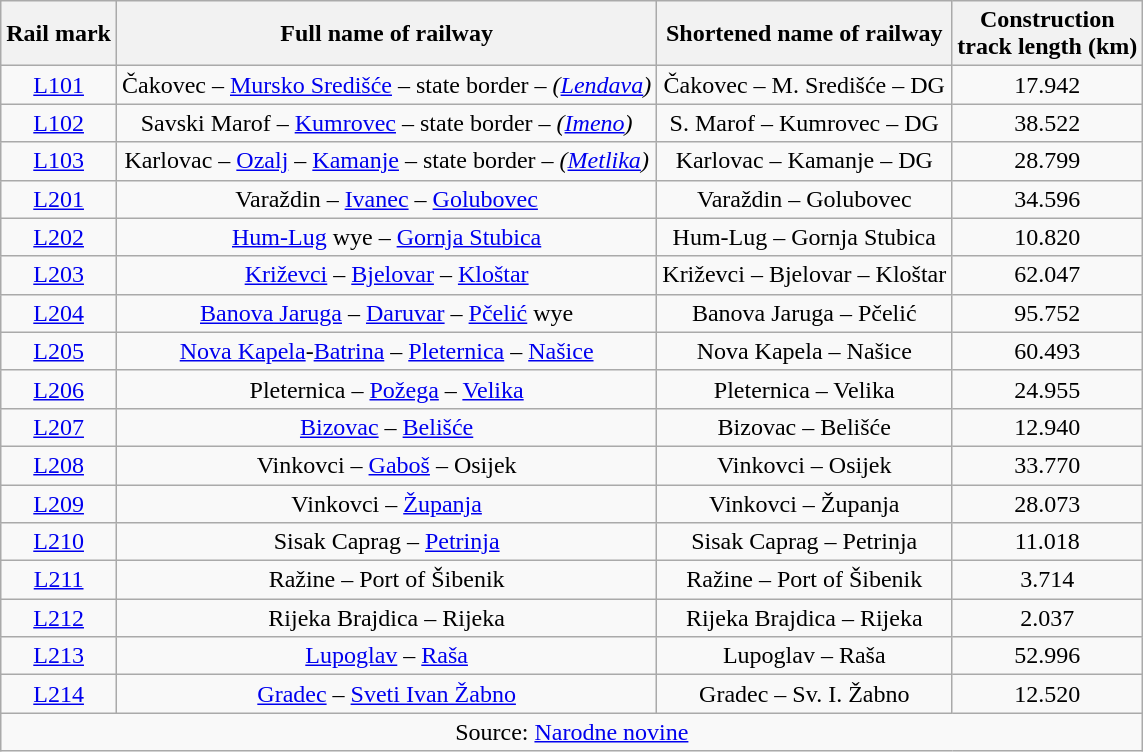<table class="wikitable" style="margin-top:7px; margin-right:0; text-align:center;">
<tr>
<th>Rail mark</th>
<th>Full name of railway</th>
<th>Shortened name of railway</th>
<th>Construction<br>track length (km)</th>
</tr>
<tr>
<td><a href='#'>L101</a></td>
<td>Čakovec – <a href='#'>Mursko Središće</a> – state border – <em>(<a href='#'>Lendava</a>)</em></td>
<td>Čakovec – M. Središće – DG</td>
<td>17.942</td>
</tr>
<tr>
<td><a href='#'>L102</a></td>
<td>Savski Marof – <a href='#'>Kumrovec</a> – state border – <em>(<a href='#'>Imeno</a>)</em></td>
<td>S. Marof – Kumrovec – DG</td>
<td>38.522</td>
</tr>
<tr>
<td><a href='#'>L103</a></td>
<td>Karlovac – <a href='#'>Ozalj</a> – <a href='#'>Kamanje</a> – state border – <em>(<a href='#'>Metlika</a>)</em></td>
<td>Karlovac – Kamanje – DG</td>
<td>28.799</td>
</tr>
<tr>
<td><a href='#'>L201</a></td>
<td>Varaždin – <a href='#'>Ivanec</a> – <a href='#'>Golubovec</a></td>
<td>Varaždin – Golubovec</td>
<td>34.596</td>
</tr>
<tr>
<td><a href='#'>L202</a></td>
<td><a href='#'>Hum-Lug</a> wye – <a href='#'>Gornja Stubica</a></td>
<td>Hum-Lug – Gornja Stubica</td>
<td>10.820</td>
</tr>
<tr>
<td><a href='#'>L203</a></td>
<td><a href='#'>Križevci</a> – <a href='#'>Bjelovar</a> – <a href='#'>Kloštar</a></td>
<td>Križevci – Bjelovar – Kloštar</td>
<td>62.047</td>
</tr>
<tr>
<td><a href='#'>L204</a></td>
<td><a href='#'>Banova Jaruga</a> – <a href='#'>Daruvar</a> – <a href='#'>Pčelić</a> wye</td>
<td>Banova Jaruga – Pčelić</td>
<td>95.752</td>
</tr>
<tr>
<td><a href='#'>L205</a></td>
<td><a href='#'>Nova Kapela</a>-<a href='#'>Batrina</a> – <a href='#'>Pleternica</a> – <a href='#'>Našice</a></td>
<td>Nova Kapela – Našice</td>
<td>60.493</td>
</tr>
<tr>
<td><a href='#'>L206</a></td>
<td>Pleternica – <a href='#'>Požega</a> – <a href='#'>Velika</a></td>
<td>Pleternica – Velika</td>
<td>24.955</td>
</tr>
<tr>
<td><a href='#'>L207</a></td>
<td><a href='#'>Bizovac</a> – <a href='#'>Belišće</a></td>
<td>Bizovac – Belišće</td>
<td>12.940</td>
</tr>
<tr>
<td><a href='#'>L208</a></td>
<td>Vinkovci – <a href='#'>Gaboš</a> – Osijek</td>
<td>Vinkovci – Osijek</td>
<td>33.770</td>
</tr>
<tr>
<td><a href='#'>L209</a></td>
<td>Vinkovci – <a href='#'>Županja</a></td>
<td>Vinkovci – Županja</td>
<td>28.073</td>
</tr>
<tr>
<td><a href='#'>L210</a></td>
<td>Sisak Caprag – <a href='#'>Petrinja</a></td>
<td>Sisak Caprag – Petrinja</td>
<td>11.018</td>
</tr>
<tr>
<td><a href='#'>L211</a></td>
<td>Ražine – Port of Šibenik</td>
<td>Ražine – Port of Šibenik</td>
<td>3.714</td>
</tr>
<tr>
<td><a href='#'>L212</a></td>
<td>Rijeka Brajdica – Rijeka</td>
<td>Rijeka Brajdica – Rijeka</td>
<td>2.037</td>
</tr>
<tr>
<td><a href='#'>L213</a></td>
<td><a href='#'>Lupoglav</a> – <a href='#'>Raša</a></td>
<td>Lupoglav – Raša</td>
<td>52.996</td>
</tr>
<tr>
<td><a href='#'>L214</a></td>
<td><a href='#'>Gradec</a> – <a href='#'>Sveti Ivan Žabno</a></td>
<td>Gradec – Sv. I. Žabno</td>
<td>12.520</td>
</tr>
<tr>
<td colspan="4">Source: <a href='#'>Narodne novine</a></td>
</tr>
</table>
